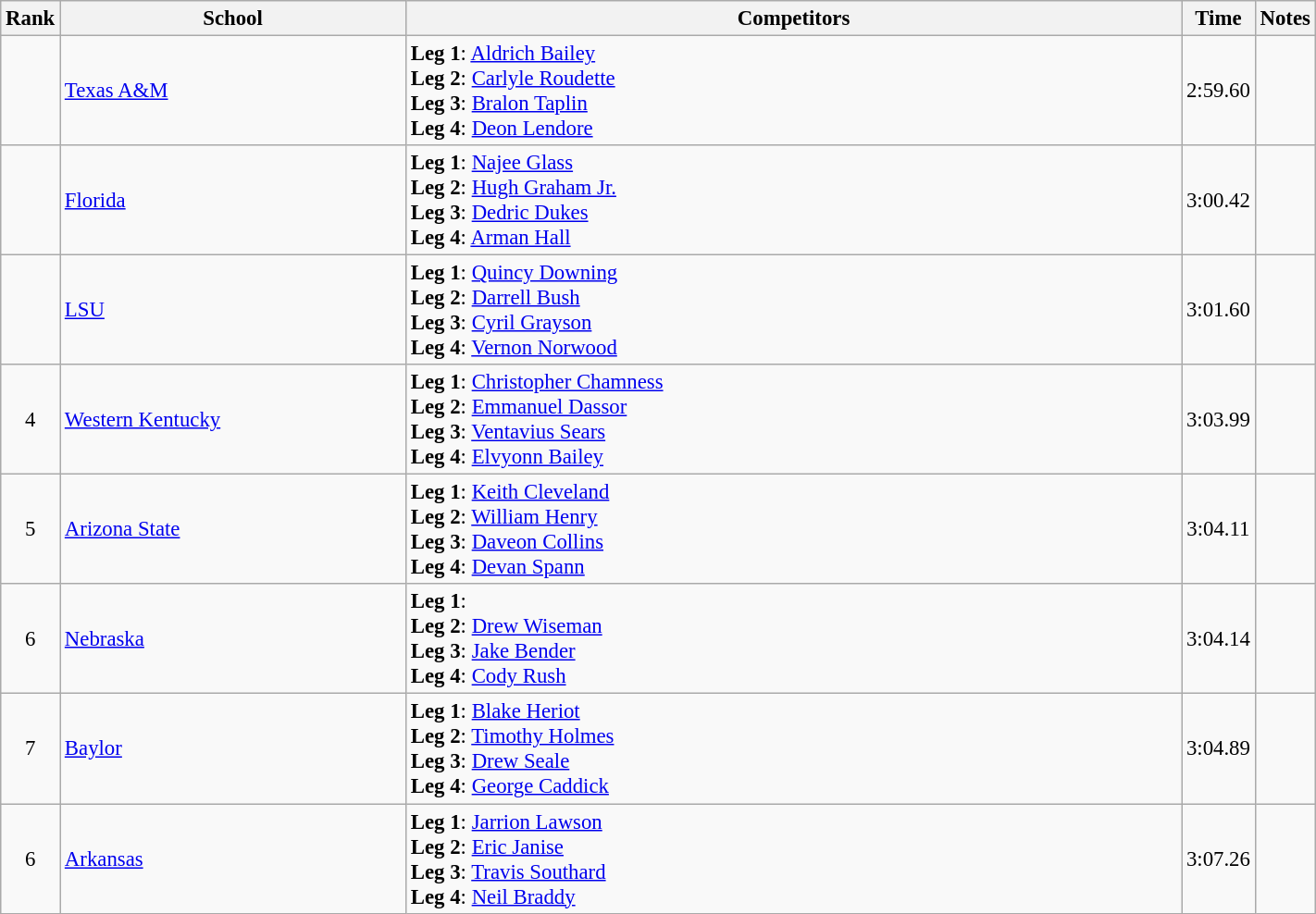<table class="wikitable sortable" width=75% style="text-align:center; font-size:95%">
<tr>
<th width=15>Rank</th>
<th width=300>School</th>
<th width=700>Competitors</th>
<th width=15>Time</th>
<th width=15>Notes</th>
</tr>
<tr>
<td></td>
<td align=left><a href='#'>Texas A&M</a></td>
<td align=left><strong>Leg 1</strong>: <a href='#'>Aldrich Bailey</a> <br> <strong>Leg 2</strong>: <a href='#'>Carlyle Roudette</a> <br> <strong>Leg 3</strong>: <a href='#'>Bralon Taplin</a> <br> <strong>Leg 4</strong>: <a href='#'>Deon Lendore</a> </td>
<td>2:59.60</td>
<td></td>
</tr>
<tr>
<td></td>
<td align=left><a href='#'>Florida</a></td>
<td align=left><strong>Leg 1</strong>: <a href='#'>Najee Glass</a> <br> <strong>Leg 2</strong>: <a href='#'>Hugh Graham Jr.</a> <br> <strong>Leg 3</strong>: <a href='#'>Dedric Dukes</a> <br> <strong>Leg 4</strong>: <a href='#'>Arman Hall</a></td>
<td>3:00.42</td>
<td></td>
</tr>
<tr>
<td></td>
<td align=left><a href='#'>LSU</a></td>
<td align=left><strong>Leg 1</strong>: <a href='#'>Quincy Downing</a> <br> <strong>Leg 2</strong>: <a href='#'>Darrell Bush</a> <br> <strong>Leg 3</strong>: <a href='#'>Cyril Grayson</a> <br> <strong>Leg 4</strong>: <a href='#'>Vernon Norwood</a></td>
<td>3:01.60</td>
<td></td>
</tr>
<tr>
<td>4</td>
<td align=left><a href='#'>Western Kentucky</a></td>
<td align=left><strong>Leg 1</strong>: <a href='#'>Christopher Chamness</a> <br> <strong>Leg 2</strong>: <a href='#'>Emmanuel Dassor</a> <br> <strong>Leg 3</strong>: <a href='#'>Ventavius Sears</a> <br> <strong>Leg 4</strong>: <a href='#'>Elvyonn Bailey</a></td>
<td>3:03.99</td>
<td></td>
</tr>
<tr>
<td>5</td>
<td align=left><a href='#'>Arizona State</a></td>
<td align=left><strong>Leg 1</strong>: <a href='#'>Keith Cleveland</a> <br> <strong>Leg 2</strong>: <a href='#'>William Henry</a> <br> <strong>Leg 3</strong>: <a href='#'>Daveon Collins</a> <br> <strong>Leg 4</strong>: <a href='#'>Devan Spann</a></td>
<td>3:04.11</td>
<td></td>
</tr>
<tr>
<td>6</td>
<td align=left><a href='#'>Nebraska</a></td>
<td align=left><strong>Leg 1</strong>:  <br> <strong>Leg 2</strong>: <a href='#'>Drew Wiseman</a> <br> <strong>Leg 3</strong>: <a href='#'>Jake Bender</a> <br> <strong>Leg 4</strong>: <a href='#'>Cody Rush</a></td>
<td>3:04.14</td>
<td></td>
</tr>
<tr>
<td>7</td>
<td align=left><a href='#'>Baylor</a></td>
<td align=left><strong>Leg 1</strong>: <a href='#'>Blake Heriot</a> <br> <strong>Leg 2</strong>: <a href='#'>Timothy Holmes</a> <br> <strong>Leg 3</strong>: <a href='#'>Drew Seale</a> <br> <strong>Leg 4</strong>: <a href='#'>George Caddick</a> </td>
<td>3:04.89</td>
<td></td>
</tr>
<tr>
<td>6</td>
<td align=left><a href='#'>Arkansas</a></td>
<td align=left><strong>Leg 1</strong>: <a href='#'>Jarrion Lawson</a> <br> <strong>Leg 2</strong>: <a href='#'>Eric Janise</a> <br> <strong>Leg 3</strong>: <a href='#'>Travis Southard</a> <br> <strong>Leg 4</strong>: <a href='#'>Neil Braddy</a></td>
<td>3:07.26</td>
<td></td>
</tr>
</table>
